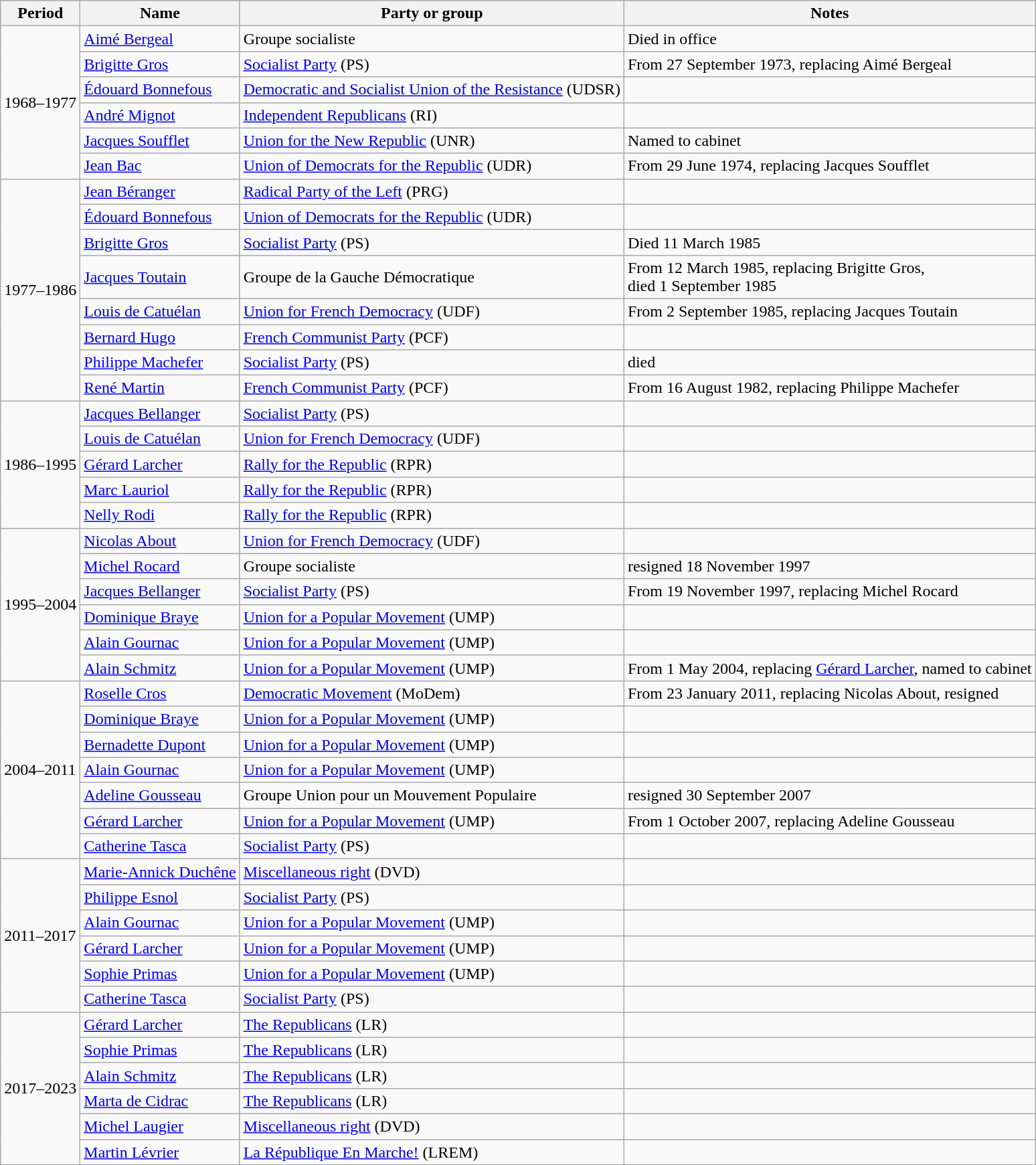<table class="wikitable sortable">
<tr>
<th>Period</th>
<th>Name</th>
<th>Party or group</th>
<th>Notes</th>
</tr>
<tr>
<td rowspan=6>1968–1977</td>
<td><a href='#'>Aimé Bergeal</a></td>
<td>Groupe socialiste</td>
<td>Died in office</td>
</tr>
<tr>
<td><a href='#'>Brigitte Gros</a></td>
<td><a href='#'>Socialist Party</a> (PS)</td>
<td>From 27 September 1973, replacing Aimé Bergeal</td>
</tr>
<tr>
<td><a href='#'>Édouard Bonnefous</a></td>
<td><a href='#'>Democratic and Socialist Union of the Resistance</a> (UDSR)</td>
<td></td>
</tr>
<tr>
<td><a href='#'>André Mignot</a></td>
<td><a href='#'>Independent Republicans</a> (RI)</td>
<td></td>
</tr>
<tr>
<td><a href='#'>Jacques Soufflet</a></td>
<td><a href='#'>Union for the New Republic</a> (UNR)</td>
<td>Named to cabinet</td>
</tr>
<tr>
<td><a href='#'>Jean Bac</a></td>
<td><a href='#'>Union of Democrats for the Republic</a> (UDR)</td>
<td>From 29 June 1974, replacing Jacques Soufflet</td>
</tr>
<tr>
<td rowspan=8>1977–1986</td>
<td><a href='#'>Jean Béranger</a></td>
<td><a href='#'>Radical Party of the Left</a> (PRG)</td>
<td></td>
</tr>
<tr>
<td><a href='#'>Édouard Bonnefous</a></td>
<td><a href='#'>Union of Democrats for the Republic</a> (UDR)</td>
<td></td>
</tr>
<tr>
<td><a href='#'>Brigitte Gros</a></td>
<td><a href='#'>Socialist Party</a> (PS)</td>
<td>Died 11 March 1985</td>
</tr>
<tr>
<td><a href='#'>Jacques Toutain</a></td>
<td>Groupe de la Gauche Démocratique</td>
<td>From 12 March 1985, replacing Brigitte Gros,<br>died 1 September 1985</td>
</tr>
<tr>
<td><a href='#'>Louis de Catuélan</a></td>
<td><a href='#'>Union for French Democracy</a> (UDF)</td>
<td>From 2 September 1985, replacing Jacques Toutain</td>
</tr>
<tr>
<td><a href='#'>Bernard Hugo</a></td>
<td><a href='#'>French Communist Party</a> (PCF)</td>
<td></td>
</tr>
<tr>
<td><a href='#'>Philippe Machefer</a></td>
<td><a href='#'>Socialist Party</a> (PS)</td>
<td>died</td>
</tr>
<tr>
<td><a href='#'>René Martin</a></td>
<td><a href='#'>French Communist Party</a> (PCF)</td>
<td>From 16 August 1982, replacing Philippe Machefer</td>
</tr>
<tr>
<td rowspan=5>1986–1995</td>
<td><a href='#'>Jacques Bellanger</a></td>
<td><a href='#'>Socialist Party</a> (PS)</td>
<td></td>
</tr>
<tr>
<td><a href='#'>Louis de Catuélan</a></td>
<td><a href='#'>Union for French Democracy</a> (UDF)</td>
<td></td>
</tr>
<tr>
<td><a href='#'>Gérard Larcher</a></td>
<td><a href='#'>Rally for the Republic</a> (RPR)</td>
<td></td>
</tr>
<tr>
<td><a href='#'>Marc Lauriol</a></td>
<td><a href='#'>Rally for the Republic</a> (RPR)</td>
<td></td>
</tr>
<tr>
<td><a href='#'>Nelly Rodi</a></td>
<td><a href='#'>Rally for the Republic</a> (RPR)</td>
<td></td>
</tr>
<tr>
<td rowspan=6>1995–2004</td>
<td><a href='#'>Nicolas About</a></td>
<td><a href='#'>Union for French Democracy</a> (UDF)</td>
<td></td>
</tr>
<tr>
<td><a href='#'>Michel Rocard</a></td>
<td>Groupe socialiste</td>
<td>resigned 18 November 1997</td>
</tr>
<tr>
<td><a href='#'>Jacques Bellanger</a></td>
<td><a href='#'>Socialist Party</a> (PS)</td>
<td>From 19 November 1997, replacing Michel Rocard</td>
</tr>
<tr>
<td><a href='#'>Dominique Braye</a></td>
<td><a href='#'>Union for a Popular Movement</a> (UMP)</td>
<td></td>
</tr>
<tr>
<td><a href='#'>Alain Gournac</a></td>
<td><a href='#'>Union for a Popular Movement</a> (UMP)</td>
<td></td>
</tr>
<tr>
<td><a href='#'>Alain Schmitz</a></td>
<td><a href='#'>Union for a Popular Movement</a> (UMP)</td>
<td>From 1 May 2004, replacing <a href='#'>Gérard Larcher</a>, named to cabinet</td>
</tr>
<tr>
<td rowspan=7>2004–2011</td>
<td><a href='#'>Roselle Cros</a></td>
<td><a href='#'>Democratic Movement</a> (MoDem)</td>
<td>From 23 January 2011, replacing Nicolas About, resigned</td>
</tr>
<tr>
<td><a href='#'>Dominique Braye</a></td>
<td><a href='#'>Union for a Popular Movement</a> (UMP)</td>
<td></td>
</tr>
<tr>
<td><a href='#'>Bernadette Dupont</a></td>
<td><a href='#'>Union for a Popular Movement</a> (UMP)</td>
<td></td>
</tr>
<tr>
<td><a href='#'>Alain Gournac</a></td>
<td><a href='#'>Union for a Popular Movement</a> (UMP)</td>
<td></td>
</tr>
<tr>
<td><a href='#'>Adeline Gousseau</a></td>
<td>Groupe Union pour un Mouvement Populaire</td>
<td>resigned 30 September 2007</td>
</tr>
<tr>
<td><a href='#'>Gérard Larcher</a></td>
<td><a href='#'>Union for a Popular Movement</a> (UMP)</td>
<td>From 1 October 2007, replacing Adeline Gousseau</td>
</tr>
<tr>
<td><a href='#'>Catherine Tasca</a></td>
<td><a href='#'>Socialist Party</a> (PS)</td>
<td></td>
</tr>
<tr>
<td rowspan=6>2011–2017</td>
<td><a href='#'>Marie-Annick Duchêne</a></td>
<td><a href='#'>Miscellaneous right</a> (DVD)</td>
<td></td>
</tr>
<tr>
<td><a href='#'>Philippe Esnol</a></td>
<td><a href='#'>Socialist Party</a> (PS)</td>
<td></td>
</tr>
<tr>
<td><a href='#'>Alain Gournac</a></td>
<td><a href='#'>Union for a Popular Movement</a> (UMP)</td>
<td></td>
</tr>
<tr>
<td><a href='#'>Gérard Larcher</a></td>
<td><a href='#'>Union for a Popular Movement</a> (UMP)</td>
<td></td>
</tr>
<tr>
<td><a href='#'>Sophie Primas</a></td>
<td><a href='#'>Union for a Popular Movement</a> (UMP)</td>
<td></td>
</tr>
<tr>
<td><a href='#'>Catherine Tasca</a></td>
<td><a href='#'>Socialist Party</a> (PS)</td>
<td></td>
</tr>
<tr>
<td rowspan=6>2017–2023</td>
<td><a href='#'>Gérard Larcher</a></td>
<td><a href='#'>The Republicans</a> (LR)</td>
<td></td>
</tr>
<tr>
<td><a href='#'>Sophie Primas</a></td>
<td><a href='#'>The Republicans</a> (LR)</td>
<td></td>
</tr>
<tr>
<td><a href='#'>Alain Schmitz</a></td>
<td><a href='#'>The Republicans</a> (LR)</td>
<td></td>
</tr>
<tr>
<td><a href='#'>Marta de Cidrac</a></td>
<td><a href='#'>The Republicans</a> (LR)</td>
<td></td>
</tr>
<tr>
<td><a href='#'>Michel Laugier</a></td>
<td><a href='#'>Miscellaneous right</a> (DVD)</td>
<td></td>
</tr>
<tr>
<td><a href='#'>Martin Lévrier</a></td>
<td><a href='#'>La République En Marche!</a> (LREM)</td>
<td></td>
</tr>
</table>
